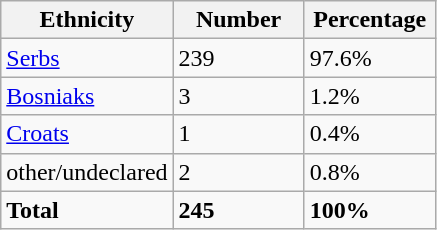<table class="wikitable">
<tr>
<th width="100px">Ethnicity</th>
<th width="80px">Number</th>
<th width="80px">Percentage</th>
</tr>
<tr>
<td><a href='#'>Serbs</a></td>
<td>239</td>
<td>97.6%</td>
</tr>
<tr>
<td><a href='#'>Bosniaks</a></td>
<td>3</td>
<td>1.2%</td>
</tr>
<tr>
<td><a href='#'>Croats</a></td>
<td>1</td>
<td>0.4%</td>
</tr>
<tr>
<td>other/undeclared</td>
<td>2</td>
<td>0.8%</td>
</tr>
<tr>
<td><strong>Total</strong></td>
<td><strong>245</strong></td>
<td><strong>100%</strong></td>
</tr>
</table>
